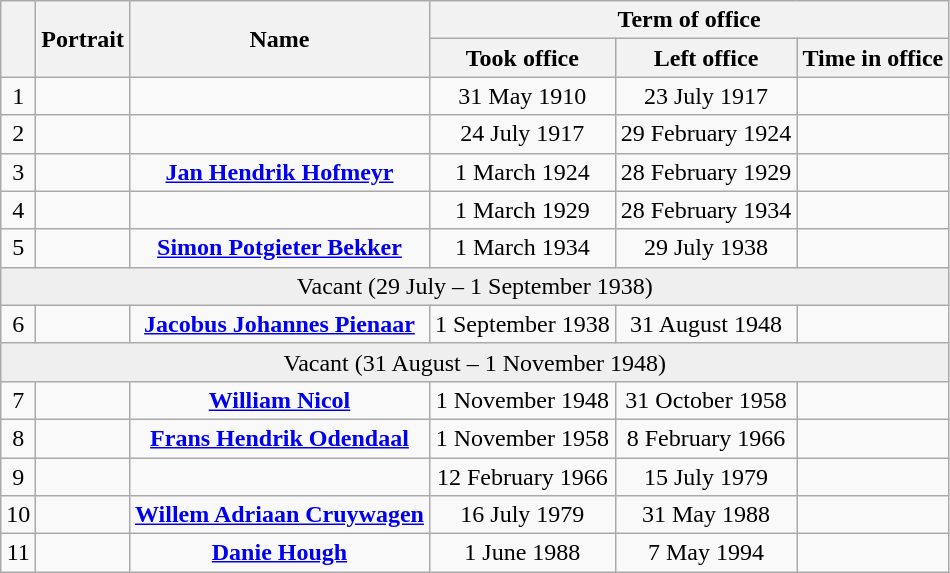<table class="wikitable" style="text-align:center">
<tr>
<th rowspan=2></th>
<th rowspan=2>Portrait</th>
<th rowspan=2>Name<br></th>
<th colspan=3>Term of office</th>
</tr>
<tr>
<th>Took office</th>
<th>Left office</th>
<th>Time in office</th>
</tr>
<tr>
<td>1</td>
<td></td>
<td><strong></strong><br></td>
<td>31 May 1910</td>
<td>23 July 1917</td>
<td></td>
</tr>
<tr>
<td>2</td>
<td></td>
<td><strong></strong><br></td>
<td>24 July 1917</td>
<td>29 February 1924</td>
<td></td>
</tr>
<tr>
<td>3</td>
<td></td>
<td><strong><a href='#'>Jan Hendrik Hofmeyr</a></strong><br></td>
<td>1 March 1924</td>
<td>28 February 1929</td>
<td></td>
</tr>
<tr>
<td>4</td>
<td></td>
<td><strong></strong><br></td>
<td>1 March 1929</td>
<td>28 February 1934</td>
<td></td>
</tr>
<tr>
<td>5</td>
<td></td>
<td><strong><a href='#'>Simon Potgieter Bekker</a></strong><br></td>
<td>1 March 1934</td>
<td>29 July 1938</td>
<td></td>
</tr>
<tr style="background:#efefef;">
<td colspan=6>Vacant (29 July – 1 September 1938)</td>
</tr>
<tr>
<td>6</td>
<td></td>
<td><strong><a href='#'>Jacobus Johannes Pienaar</a></strong><br></td>
<td>1 September 1938</td>
<td>31 August 1948</td>
<td></td>
</tr>
<tr style="background:#efefef;">
<td colspan=6>Vacant (31 August – 1 November 1948)</td>
</tr>
<tr>
<td>7</td>
<td></td>
<td><strong><a href='#'>William Nicol</a></strong><br></td>
<td>1 November 1948</td>
<td>31 October 1958</td>
<td></td>
</tr>
<tr>
<td>8</td>
<td></td>
<td><strong><a href='#'>Frans Hendrik Odendaal</a></strong><br></td>
<td>1 November 1958</td>
<td>8 February 1966</td>
<td></td>
</tr>
<tr>
<td>9</td>
<td></td>
<td><strong></strong><br></td>
<td>12 February 1966</td>
<td>15 July 1979</td>
<td></td>
</tr>
<tr>
<td>10</td>
<td></td>
<td><strong><a href='#'>Willem Adriaan Cruywagen</a></strong><br></td>
<td>16 July 1979</td>
<td>31 May 1988</td>
<td></td>
</tr>
<tr>
<td>11</td>
<td></td>
<td><strong><a href='#'>Danie Hough</a></strong><br></td>
<td>1 June 1988</td>
<td>7 May 1994</td>
<td></td>
</tr>
</table>
